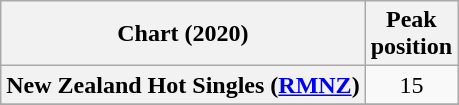<table class="wikitable sortable plainrowheaders" style="text-align:center">
<tr>
<th scope="col">Chart (2020)</th>
<th scope="col">Peak<br>position</th>
</tr>
<tr>
<th scope="row">New Zealand Hot Singles (<a href='#'>RMNZ</a>)</th>
<td>15</td>
</tr>
<tr>
</tr>
<tr>
</tr>
</table>
